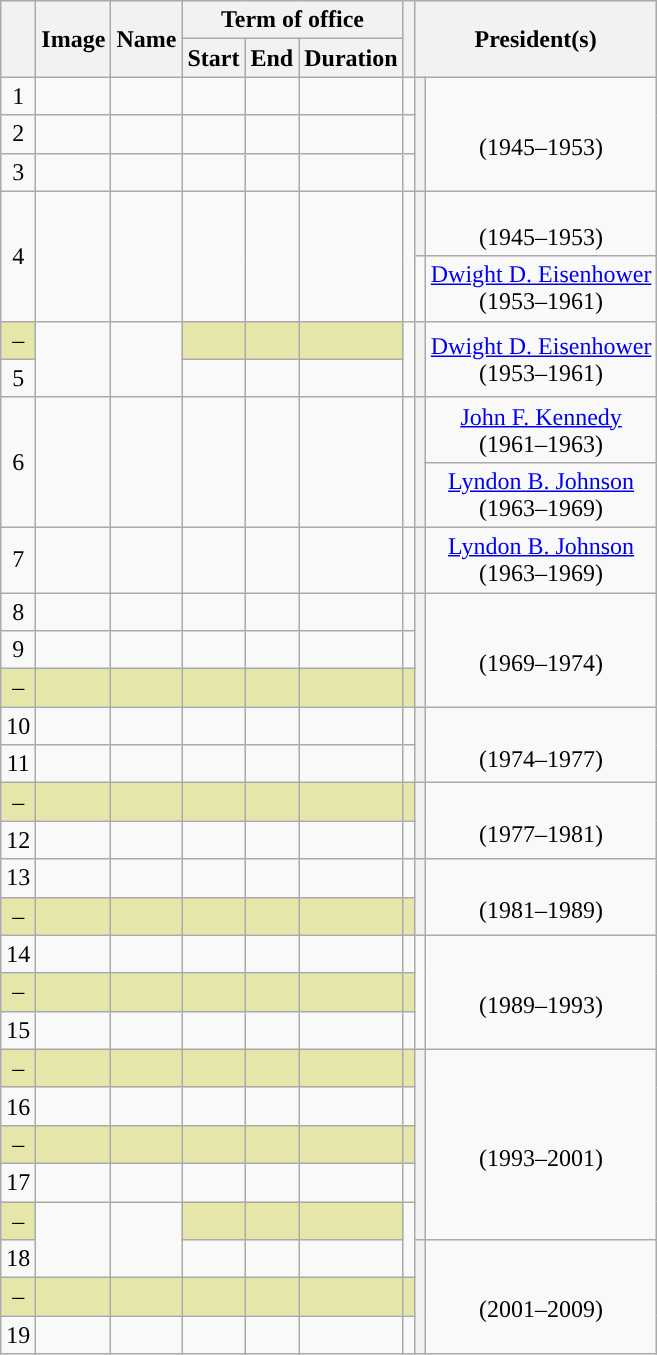<table class="wikitable sortable" style="text-align:center">
<tr>
<th rowspan=2></th>
<th class=unsortable rowspan=2>Image</th>
<th rowspan=2>Name</th>
<th colspan=3>Term of office</th>
<th class=unsortable rowspan=2></th>
<th colspan=2 rowspan=2>President(s)</th>
</tr>
<tr>
<th>Start</th>
<th>End</th>
<th>Duration</th>
</tr>
<tr>
<td>1</td>
<td></td>
<td></td>
<td></td>
<td></td>
<td></td>
<td></td>
<th rowspan=3 style="background: "></th>
<td rowspan=3><br>(1945–1953)</td>
</tr>
<tr>
<td>2</td>
<td></td>
<td></td>
<td></td>
<td></td>
<td></td>
<td></td>
</tr>
<tr>
<td>3</td>
<td></td>
<td></td>
<td></td>
<td></td>
<td></td>
<td></td>
</tr>
<tr>
<td rowspan=2>4</td>
<td rowspan=2></td>
<td rowspan=2></td>
<td rowspan=2></td>
<td rowspan=2></td>
<td rowspan=2></td>
<td rowspan=2></td>
<th style="background: "></th>
<td><br>(1945–1953)</td>
</tr>
<tr>
<td style="background: "></td>
<td><a href='#'>Dwight D. Eisenhower</a><br>(1953–1961)</td>
</tr>
<tr>
<td style="background-color:#E6E6AA;">–</td>
<td rowspan=2></td>
<td rowspan=2></td>
<td style="background-color:#E6E6AA;"></td>
<td style="background-color:#E6E6AA;"></td>
<td style="background-color:#E6E6AA;"></td>
<td rowspan=2></td>
<th rowspan=2 style="background: "></th>
<td rowspan=2><a href='#'>Dwight D. Eisenhower</a><br>(1953–1961)</td>
</tr>
<tr>
<td>5</td>
<td></td>
<td></td>
<td></td>
</tr>
<tr>
<td rowspan=2>6</td>
<td rowspan=2></td>
<td rowspan=2></td>
<td rowspan=2></td>
<td rowspan=2></td>
<td rowspan=2></td>
<td rowspan=2></td>
<th rowspan=2 style="background: "></th>
<td><a href='#'>John F. Kennedy</a><br>(1961–1963)</td>
</tr>
<tr>
<td><a href='#'>Lyndon B. Johnson</a><br>(1963–1969)</td>
</tr>
<tr>
<td>7</td>
<td></td>
<td></td>
<td></td>
<td></td>
<td></td>
<td></td>
<th style="background: "></th>
<td><a href='#'>Lyndon B. Johnson</a><br>(1963–1969)</td>
</tr>
<tr>
<td>8</td>
<td></td>
<td></td>
<td></td>
<td></td>
<td></td>
<td></td>
<th rowspan=4 style="background: "></th>
<td rowspan=4><br>(1969–1974)</td>
</tr>
<tr>
<td>9</td>
<td></td>
<td></td>
<td></td>
<td></td>
<td></td>
<td></td>
</tr>
<tr bgcolor="#e6e6aa">
<td>–</td>
<td></td>
<td><br></td>
<td></td>
<td></td>
<td></td>
<td></td>
</tr>
<tr>
<td rowspan=2>10</td>
<td rowspan=2></td>
<td rowspan=2></td>
<td rowspan=2></td>
<td rowspan=2></td>
<td rowspan=2></td>
<td rowspan=2></td>
</tr>
<tr>
<th rowspan=2 style="background: "></th>
<td rowspan=2><br>(1974–1977)</td>
</tr>
<tr>
<td>11</td>
<td></td>
<td></td>
<td></td>
<td></td>
<td></td>
<td></td>
</tr>
<tr>
<td style="background-color:#E6E6AA;">–</td>
<td style="background-color:#E6E6AA;"></td>
<td style="background-color:#E6E6AA;"><br></td>
<td style="background-color:#E6E6AA;"></td>
<td style="background-color:#E6E6AA;"></td>
<td style="background-color:#E6E6AA;"></td>
<td style="background-color:#E6E6AA;"></td>
<th rowspan=2 style="background: "></th>
<td rowspan=2><br>(1977–1981)</td>
</tr>
<tr>
<td>12</td>
<td></td>
<td></td>
<td></td>
<td></td>
<td></td>
<td></td>
</tr>
<tr>
<td>13</td>
<td></td>
<td></td>
<td></td>
<td><br></td>
<td></td>
<td></td>
<th rowspan=3 style="background: "></th>
<td rowspan=3><br>(1981–1989)</td>
</tr>
<tr bgcolor="#e6e6aa">
<td>–</td>
<td></td>
<td><br></td>
<td></td>
<td></td>
<td></td>
<td></td>
</tr>
<tr>
<td rowspan=2>14</td>
<td rowspan=2></td>
<td rowspan=2></td>
<td rowspan=2></td>
<td rowspan=2></td>
<td rowspan=2></td>
<td rowspan=2></td>
</tr>
<tr>
<td rowspan=3 style="background: "></td>
<td rowspan=3><br>(1989–1993)</td>
</tr>
<tr bgcolor="#e6e6aa">
<td>–</td>
<td></td>
<td><br></td>
<td></td>
<td></td>
<td></td>
<td></td>
</tr>
<tr>
<td>15</td>
<td></td>
<td></td>
<td></td>
<td></td>
<td></td>
<td></td>
</tr>
<tr>
<td style="background-color:#E6E6AA;">–</td>
<td style="background-color:#E6E6AA;"></td>
<td style="background-color:#E6E6AA;"><br></td>
<td style="background-color:#E6E6AA;"></td>
<td style="background-color:#E6E6AA;"></td>
<td style="background-color:#E6E6AA;"></td>
<td style="background-color:#E6E6AA;"></td>
<th rowspan=5 style="background: "></th>
<td rowspan=5><br>(1993–2001)</td>
</tr>
<tr>
<td>16</td>
<td></td>
<td></td>
<td></td>
<td></td>
<td></td>
<td></td>
</tr>
<tr bgcolor="#e6e6aa">
<td>–</td>
<td></td>
<td><br></td>
<td></td>
<td></td>
<td></td>
<td></td>
</tr>
<tr>
<td>17</td>
<td></td>
<td></td>
<td></td>
<td></td>
<td></td>
<td></td>
</tr>
<tr>
<td style="background-color:#E6E6AA;">–</td>
<td rowspan=2></td>
<td rowspan=2></td>
<td style="background-color:#E6E6AA;"></td>
<td style="background-color:#E6E6AA;"></td>
<td style="background-color:#E6E6AA;"></td>
<td rowspan=2></td>
</tr>
<tr>
<td>18</td>
<td></td>
<td></td>
<td></td>
<th rowspan=3 style="background: "></th>
<td rowspan=3><br>(2001–2009)</td>
</tr>
<tr bgcolor="#e6e6aa">
<td>–</td>
<td></td>
<td><br></td>
<td></td>
<td></td>
<td></td>
<td></td>
</tr>
<tr>
<td>19</td>
<td></td>
<td></td>
<td></td>
<td></td>
<td></td>
<td></td>
</tr>
</table>
